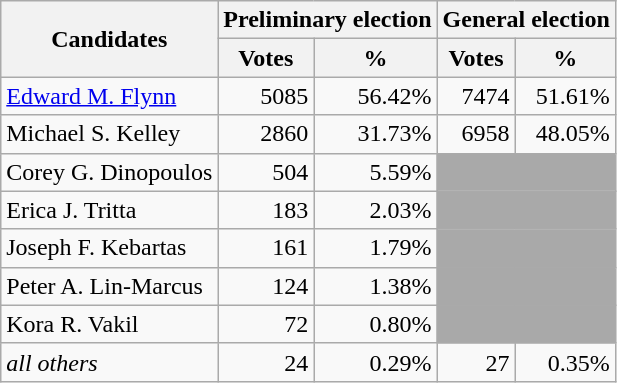<table class=wikitable>
<tr>
<th colspan=1 rowspan=2><strong>Candidates</strong></th>
<th colspan=2><strong>Preliminary election</strong></th>
<th colspan=2><strong>General election</strong></th>
</tr>
<tr>
<th>Votes</th>
<th>%</th>
<th>Votes</th>
<th>%</th>
</tr>
<tr>
<td><a href='#'>Edward M. Flynn</a></td>
<td align="right">5085</td>
<td align="right">56.42%</td>
<td align="right">7474</td>
<td align="right">51.61%</td>
</tr>
<tr>
<td>Michael S. Kelley</td>
<td align="right">2860</td>
<td align="right">31.73%</td>
<td align="right">6958</td>
<td align="right">48.05%</td>
</tr>
<tr>
<td>Corey G. Dinopoulos</td>
<td align="right">504</td>
<td align="right">5.59%</td>
<td colspan=2 bgcolor=darkgray> </td>
</tr>
<tr>
<td>Erica J. Tritta</td>
<td align="right">183</td>
<td align="right">2.03%</td>
<td colspan=2 bgcolor=darkgray> </td>
</tr>
<tr>
<td>Joseph F. Kebartas</td>
<td align="right">161</td>
<td align="right">1.79%</td>
<td colspan=2 bgcolor=darkgray> </td>
</tr>
<tr>
<td>Peter A. Lin-Marcus</td>
<td align="right">124</td>
<td align="right">1.38%</td>
<td colspan=2 bgcolor=darkgray> </td>
</tr>
<tr>
<td>Kora R. Vakil</td>
<td align="right">72</td>
<td align="right">0.80%</td>
<td colspan=2 bgcolor=darkgray> </td>
</tr>
<tr>
<td><em>all others</em></td>
<td align="right">24</td>
<td align="right">0.29%</td>
<td align="right">27</td>
<td align="right">0.35%</td>
</tr>
</table>
